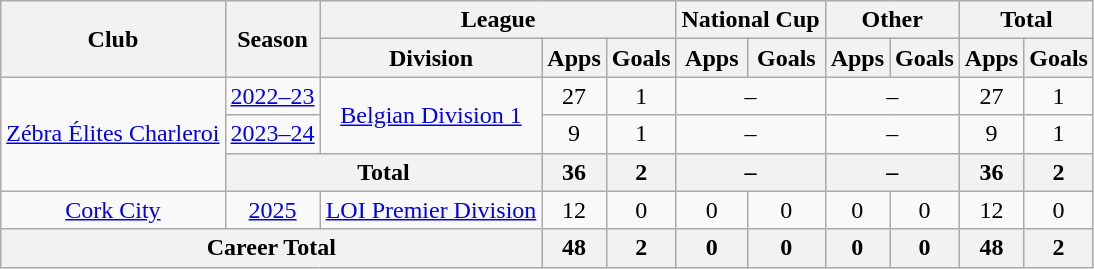<table class=wikitable style="text-align: center">
<tr>
<th rowspan=2>Club</th>
<th rowspan=2>Season</th>
<th colspan=3>League</th>
<th colspan=2>National Cup</th>
<th colspan=2>Other</th>
<th colspan=2>Total</th>
</tr>
<tr>
<th>Division</th>
<th>Apps</th>
<th>Goals</th>
<th>Apps</th>
<th>Goals</th>
<th>Apps</th>
<th>Goals</th>
<th>Apps</th>
<th>Goals</th>
</tr>
<tr>
<td rowspan="3"><a href='#'>Zébra Élites Charleroi</a></td>
<td><a href='#'>2022–23</a></td>
<td rowspan="2"><a href='#'>Belgian Division 1</a></td>
<td>27</td>
<td>1</td>
<td colspan="2">–</td>
<td colspan="2">–</td>
<td>27</td>
<td>1</td>
</tr>
<tr>
<td><a href='#'>2023–24</a></td>
<td>9</td>
<td>1</td>
<td colspan="2">–</td>
<td colspan="2">–</td>
<td>9</td>
<td>1</td>
</tr>
<tr>
<th colspan="2">Total</th>
<th>36</th>
<th>2</th>
<th colspan="2">–</th>
<th colspan="2">–</th>
<th>36</th>
<th>2</th>
</tr>
<tr>
<td><a href='#'>Cork City</a></td>
<td><a href='#'>2025</a></td>
<td><a href='#'>LOI Premier Division</a></td>
<td>12</td>
<td>0</td>
<td>0</td>
<td>0</td>
<td>0</td>
<td>0</td>
<td>12</td>
<td>0</td>
</tr>
<tr>
<th colspan="3">Career Total</th>
<th>48</th>
<th>2</th>
<th>0</th>
<th>0</th>
<th>0</th>
<th>0</th>
<th>48</th>
<th>2</th>
</tr>
</table>
